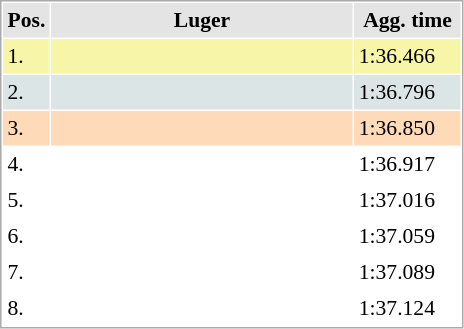<table cellspacing="1" cellpadding="3" style="border:1px solid #aaa; font-size:90%;">
<tr style="background:#e4e4e4;">
<th style="width:10px;">Pos.</th>
<th style="width:195px;">Luger</th>
<th style="width:65px;">Agg. time</th>
</tr>
<tr style="background:#f7f6a8;">
<td>1.</td>
<td align="left"><strong></strong></td>
<td>1:36.466</td>
</tr>
<tr style="background:#dce5e5;">
<td>2.</td>
<td align="left"></td>
<td>1:36.796</td>
</tr>
<tr style="background:#ffdab9;">
<td>3.</td>
<td align="left"></td>
<td>1:36.850</td>
</tr>
<tr>
<td>4.</td>
<td align="left"></td>
<td>1:36.917</td>
</tr>
<tr>
<td>5.</td>
<td align="left"></td>
<td>1:37.016</td>
</tr>
<tr>
<td>6.</td>
<td align="left"></td>
<td>1:37.059</td>
</tr>
<tr>
<td>7.</td>
<td align="left"></td>
<td>1:37.089</td>
</tr>
<tr>
<td>8.</td>
<td align="left">  </td>
<td>1:37.124</td>
</tr>
</table>
